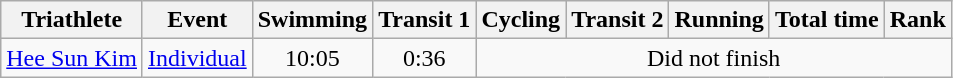<table class="wikitable" border="1">
<tr>
<th>Triathlete</th>
<th>Event</th>
<th>Swimming</th>
<th>Transit 1</th>
<th>Cycling</th>
<th>Transit 2</th>
<th>Running</th>
<th>Total time</th>
<th>Rank</th>
</tr>
<tr>
<td><a href='#'>Hee Sun Kim</a></td>
<td><a href='#'>Individual</a></td>
<td align=center>10:05</td>
<td align=center>0:36</td>
<td align=center colspan=5>Did not finish</td>
</tr>
</table>
